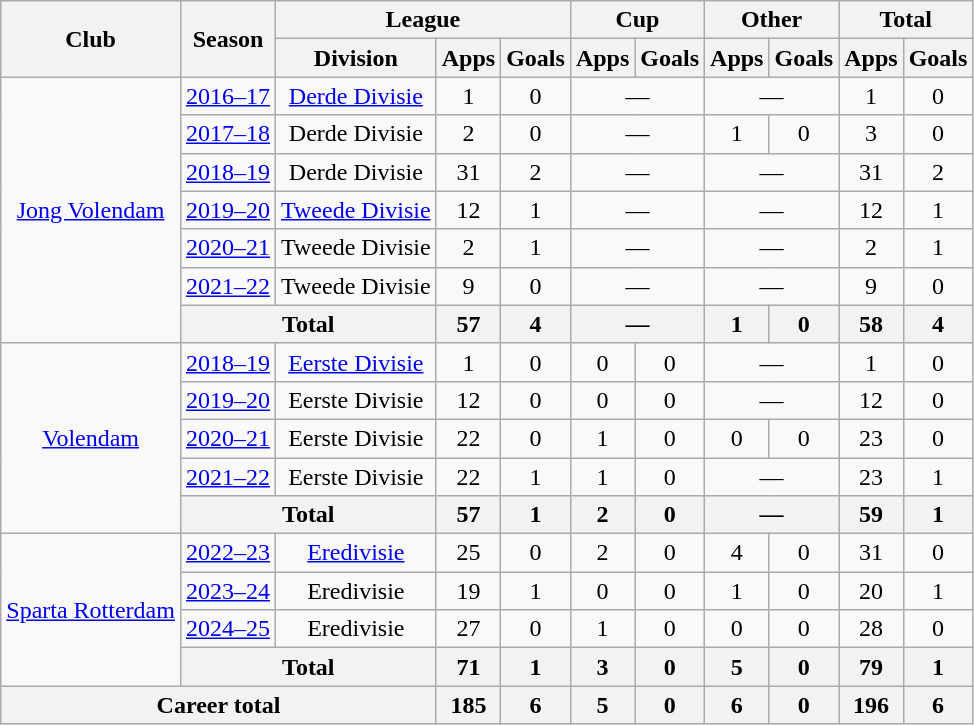<table class="wikitable" style="text-align:center">
<tr>
<th rowspan="2">Club</th>
<th rowspan="2">Season</th>
<th colspan="3">League</th>
<th colspan="2">Cup</th>
<th colspan="2">Other</th>
<th colspan="2">Total</th>
</tr>
<tr>
<th>Division</th>
<th>Apps</th>
<th>Goals</th>
<th>Apps</th>
<th>Goals</th>
<th>Apps</th>
<th>Goals</th>
<th>Apps</th>
<th>Goals</th>
</tr>
<tr>
<td rowspan="7"><a href='#'>Jong Volendam</a></td>
<td><a href='#'>2016–17</a></td>
<td><a href='#'>Derde Divisie</a></td>
<td>1</td>
<td>0</td>
<td colspan="2">—</td>
<td colspan="2">—</td>
<td>1</td>
<td>0</td>
</tr>
<tr>
<td><a href='#'>2017–18</a></td>
<td>Derde Divisie</td>
<td>2</td>
<td>0</td>
<td colspan="2">—</td>
<td>1</td>
<td>0</td>
<td>3</td>
<td>0</td>
</tr>
<tr>
<td><a href='#'>2018–19</a></td>
<td>Derde Divisie</td>
<td>31</td>
<td>2</td>
<td colspan="2">—</td>
<td colspan="2">—</td>
<td>31</td>
<td>2</td>
</tr>
<tr>
<td><a href='#'>2019–20</a></td>
<td><a href='#'>Tweede Divisie</a></td>
<td>12</td>
<td>1</td>
<td colspan="2">—</td>
<td colspan="2">—</td>
<td>12</td>
<td>1</td>
</tr>
<tr>
<td><a href='#'>2020–21</a></td>
<td>Tweede Divisie</td>
<td>2</td>
<td>1</td>
<td colspan="2">—</td>
<td colspan="2">—</td>
<td>2</td>
<td>1</td>
</tr>
<tr>
<td><a href='#'>2021–22</a></td>
<td>Tweede Divisie</td>
<td>9</td>
<td>0</td>
<td colspan="2">—</td>
<td colspan="2">—</td>
<td>9</td>
<td>0</td>
</tr>
<tr>
<th colspan="2">Total</th>
<th>57</th>
<th>4</th>
<th colspan="2">—</th>
<th>1</th>
<th>0</th>
<th>58</th>
<th>4</th>
</tr>
<tr>
<td rowspan="5"><a href='#'>Volendam</a></td>
<td><a href='#'>2018–19</a></td>
<td><a href='#'>Eerste Divisie</a></td>
<td>1</td>
<td>0</td>
<td>0</td>
<td>0</td>
<td colspan="2">—</td>
<td>1</td>
<td>0</td>
</tr>
<tr>
<td><a href='#'>2019–20</a></td>
<td>Eerste Divisie</td>
<td>12</td>
<td>0</td>
<td>0</td>
<td>0</td>
<td colspan="2">—</td>
<td>12</td>
<td>0</td>
</tr>
<tr>
<td><a href='#'>2020–21</a></td>
<td>Eerste Divisie</td>
<td>22</td>
<td>0</td>
<td>1</td>
<td>0</td>
<td>0</td>
<td>0</td>
<td>23</td>
<td>0</td>
</tr>
<tr>
<td><a href='#'>2021–22</a></td>
<td>Eerste Divisie</td>
<td>22</td>
<td>1</td>
<td>1</td>
<td>0</td>
<td colspan="2">—</td>
<td>23</td>
<td>1</td>
</tr>
<tr>
<th colspan="2">Total</th>
<th>57</th>
<th>1</th>
<th>2</th>
<th>0</th>
<th colspan="2">—</th>
<th>59</th>
<th>1</th>
</tr>
<tr>
<td rowspan="4"><a href='#'>Sparta Rotterdam</a></td>
<td><a href='#'>2022–23</a></td>
<td><a href='#'>Eredivisie</a></td>
<td>25</td>
<td>0</td>
<td>2</td>
<td>0</td>
<td>4</td>
<td>0</td>
<td>31</td>
<td>0</td>
</tr>
<tr>
<td><a href='#'>2023–24</a></td>
<td>Eredivisie</td>
<td>19</td>
<td>1</td>
<td>0</td>
<td>0</td>
<td>1</td>
<td>0</td>
<td>20</td>
<td>1</td>
</tr>
<tr>
<td><a href='#'>2024–25</a></td>
<td>Eredivisie</td>
<td>27</td>
<td>0</td>
<td>1</td>
<td>0</td>
<td>0</td>
<td>0</td>
<td>28</td>
<td>0</td>
</tr>
<tr>
<th colspan="2">Total</th>
<th>71</th>
<th>1</th>
<th>3</th>
<th>0</th>
<th>5</th>
<th>0</th>
<th>79</th>
<th>1</th>
</tr>
<tr>
<th colspan="3">Career total</th>
<th>185</th>
<th>6</th>
<th>5</th>
<th>0</th>
<th>6</th>
<th>0</th>
<th>196</th>
<th>6</th>
</tr>
</table>
